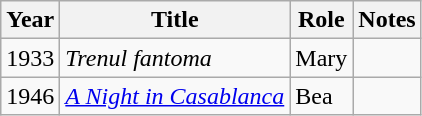<table class="wikitable">
<tr>
<th>Year</th>
<th>Title</th>
<th>Role</th>
<th>Notes</th>
</tr>
<tr>
<td>1933</td>
<td><em>Trenul fantoma</em></td>
<td>Mary</td>
<td></td>
</tr>
<tr>
<td>1946</td>
<td><em><a href='#'>A Night in Casablanca</a></em></td>
<td>Bea</td>
<td></td>
</tr>
</table>
